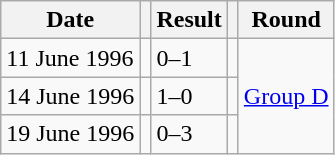<table class="wikitable">
<tr>
<th>Date</th>
<th></th>
<th>Result</th>
<th></th>
<th>Round</th>
</tr>
<tr>
<td>11 June 1996</td>
<td></td>
<td>0–1</td>
<td></td>
<td rowspan="3"><a href='#'>Group D</a></td>
</tr>
<tr>
<td>14 June 1996</td>
<td></td>
<td>1–0</td>
<td></td>
</tr>
<tr>
<td>19 June 1996</td>
<td></td>
<td>0–3</td>
<td></td>
</tr>
</table>
